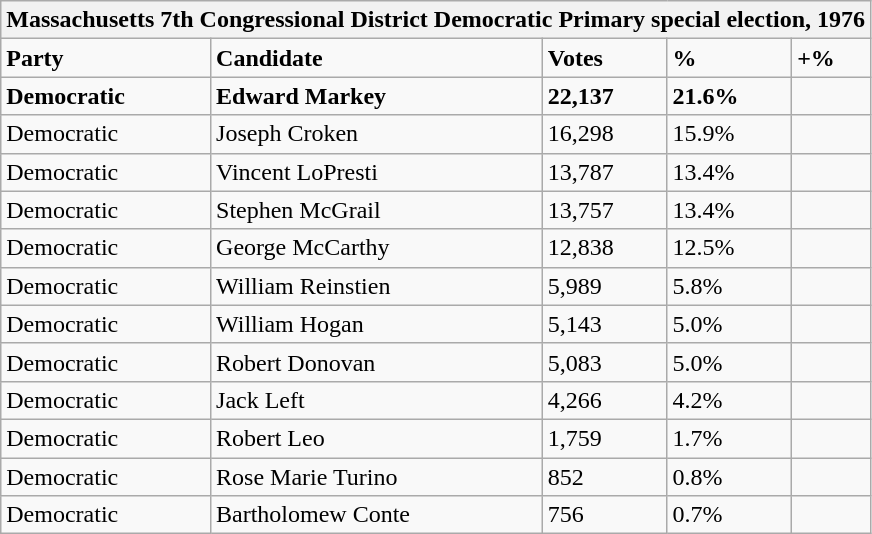<table class="wikitable">
<tr>
<th colspan="5">Massachusetts 7th Congressional District Democratic Primary special election, 1976</th>
</tr>
<tr>
<td><strong>Party</strong></td>
<td><strong>Candidate</strong></td>
<td><strong>Votes</strong></td>
<td><strong>%</strong></td>
<td><strong>+%</strong></td>
</tr>
<tr>
<td><strong>Democratic</strong></td>
<td><strong>Edward Markey</strong></td>
<td><strong>22,137</strong></td>
<td><strong>21.6%</strong></td>
<td></td>
</tr>
<tr>
<td>Democratic</td>
<td>Joseph Croken</td>
<td>16,298</td>
<td>15.9%</td>
<td></td>
</tr>
<tr>
<td>Democratic</td>
<td>Vincent LoPresti</td>
<td>13,787</td>
<td>13.4%</td>
<td></td>
</tr>
<tr>
<td>Democratic</td>
<td>Stephen McGrail</td>
<td>13,757</td>
<td>13.4%</td>
<td></td>
</tr>
<tr>
<td>Democratic</td>
<td>George McCarthy</td>
<td>12,838</td>
<td>12.5%</td>
<td></td>
</tr>
<tr>
<td>Democratic</td>
<td>William Reinstien</td>
<td>5,989</td>
<td>5.8%</td>
<td></td>
</tr>
<tr>
<td>Democratic</td>
<td>William Hogan</td>
<td>5,143</td>
<td>5.0%</td>
<td></td>
</tr>
<tr>
<td>Democratic</td>
<td>Robert Donovan</td>
<td>5,083</td>
<td>5.0%</td>
<td></td>
</tr>
<tr>
<td>Democratic</td>
<td>Jack Left</td>
<td>4,266</td>
<td>4.2%</td>
<td></td>
</tr>
<tr>
<td>Democratic</td>
<td>Robert Leo</td>
<td>1,759</td>
<td>1.7%</td>
<td></td>
</tr>
<tr>
<td>Democratic</td>
<td>Rose Marie Turino</td>
<td>852</td>
<td>0.8%</td>
<td></td>
</tr>
<tr>
<td>Democratic</td>
<td>Bartholomew Conte</td>
<td>756</td>
<td>0.7%</td>
<td></td>
</tr>
</table>
